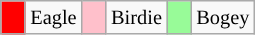<table class="wikitable" span=50 style="font-size:85%;">
<tr>
<td style="background: Red;" width=10></td>
<td>Eagle</td>
<td style="background: Pink;" width=10></td>
<td>Birdie</td>
<td style="background: PaleGreen;" width=10></td>
<td>Bogey</td>
</tr>
</table>
